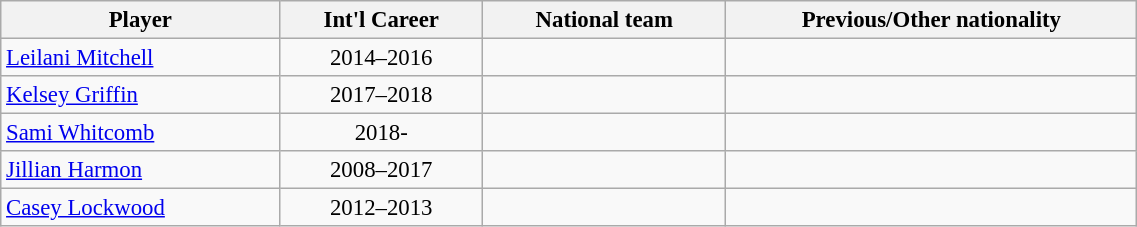<table class="wikitable sortable" style="font-size:95%; width: 60%">
<tr>
<th scope="col" width="10px">Player</th>
<th scope="col" width="5px">Int'l Career</th>
<th scope="col" width="10px">National team</th>
<th scope="col" width="10px">Previous/Other nationality</th>
</tr>
<tr>
<td><a href='#'>Leilani Mitchell</a></td>
<td align="center">2014–2016</td>
<td></td>
<td></td>
</tr>
<tr>
<td><a href='#'>Kelsey Griffin</a></td>
<td align="center">2017–2018</td>
<td></td>
<td></td>
</tr>
<tr>
<td><a href='#'>Sami Whitcomb</a></td>
<td align="center">2018-</td>
<td></td>
<td></td>
</tr>
<tr>
<td><a href='#'>Jillian Harmon</a></td>
<td align="center">2008–2017</td>
<td></td>
<td></td>
</tr>
<tr>
<td><a href='#'>Casey Lockwood</a></td>
<td align="center">2012–2013</td>
<td></td>
<td></td>
</tr>
</table>
